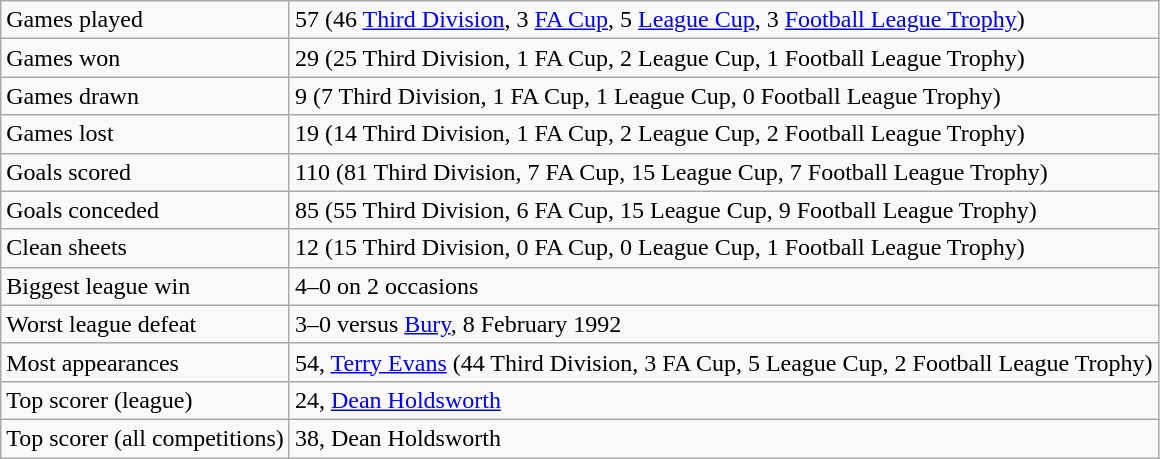<table class="wikitable">
<tr>
<td>Games played</td>
<td>57 (46 <a href='#'>Third Division</a>, 3 <a href='#'>FA Cup</a>, 5 <a href='#'>League Cup</a>, 3 <a href='#'>Football League Trophy</a>)</td>
</tr>
<tr>
<td>Games won</td>
<td>29 (25 Third Division, 1 FA Cup, 2 League Cup, 1 Football League Trophy)</td>
</tr>
<tr>
<td>Games drawn</td>
<td>9 (7 Third Division, 1 FA Cup, 1 League Cup, 0 Football League Trophy)</td>
</tr>
<tr>
<td>Games lost</td>
<td>19 (14 Third Division, 1 FA Cup, 2 League Cup, 2 Football League Trophy)</td>
</tr>
<tr>
<td>Goals scored</td>
<td>110 (81 Third Division, 7 FA Cup, 15 League Cup, 7 Football League Trophy)</td>
</tr>
<tr>
<td>Goals conceded</td>
<td>85 (55 Third Division, 6 FA Cup, 15 League Cup, 9 Football League Trophy)</td>
</tr>
<tr>
<td>Clean sheets</td>
<td>12 (15 Third Division, 0 FA Cup, 0 League Cup, 1 Football League Trophy)</td>
</tr>
<tr>
<td>Biggest league win</td>
<td>4–0 on 2 occasions</td>
</tr>
<tr>
<td>Worst league defeat</td>
<td>3–0 versus <a href='#'>Bury</a>, 8 February 1992</td>
</tr>
<tr>
<td>Most appearances</td>
<td>54, <a href='#'>Terry Evans</a> (44 Third Division, 3 FA Cup, 5 League Cup, 2 Football League Trophy)</td>
</tr>
<tr>
<td>Top scorer (league)</td>
<td>24, <a href='#'>Dean Holdsworth</a></td>
</tr>
<tr>
<td>Top scorer (all competitions)</td>
<td>38, Dean Holdsworth</td>
</tr>
</table>
